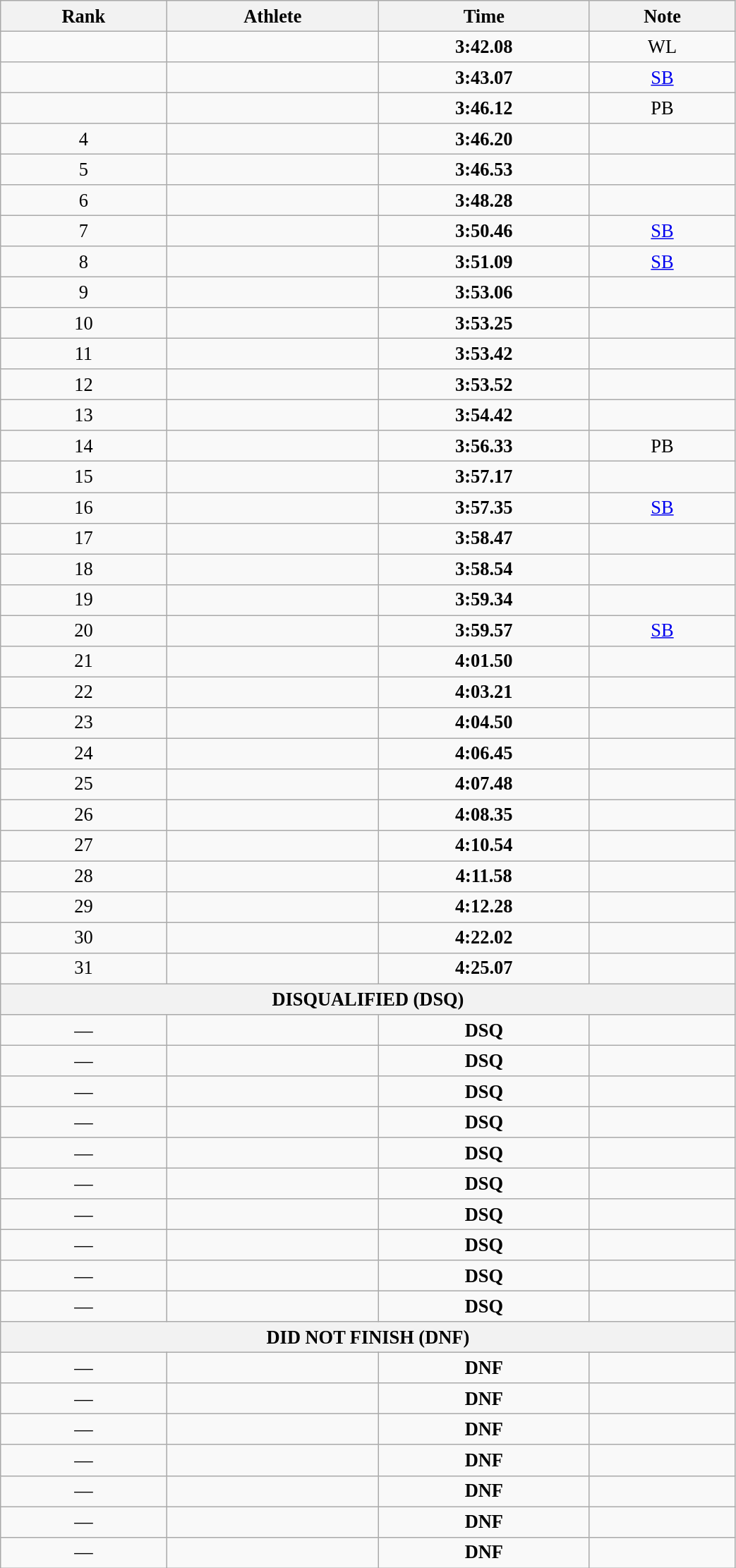<table class="wikitable" style=" text-align:center; font-size:110%;" width="55%">
<tr>
<th>Rank</th>
<th>Athlete</th>
<th>Time</th>
<th>Note</th>
</tr>
<tr>
<td></td>
<td align=left></td>
<td align="center"><strong>3:42.08</strong></td>
<td>WL</td>
</tr>
<tr>
<td></td>
<td align=left></td>
<td align="center"><strong>3:43.07</strong></td>
<td><a href='#'>SB</a></td>
</tr>
<tr>
<td></td>
<td align=left></td>
<td align="center"><strong>3:46.12</strong></td>
<td>PB</td>
</tr>
<tr>
<td>4</td>
<td align=left></td>
<td align="center"><strong>3:46.20</strong></td>
<td></td>
</tr>
<tr>
<td>5</td>
<td align=left></td>
<td align="center"><strong>3:46.53</strong></td>
<td></td>
</tr>
<tr>
<td>6</td>
<td align=left></td>
<td align="center"><strong>3:48.28</strong></td>
<td></td>
</tr>
<tr>
<td>7</td>
<td align=left></td>
<td align="center"><strong>3:50.46</strong></td>
<td><a href='#'>SB</a></td>
</tr>
<tr>
<td>8</td>
<td align=left></td>
<td align="center"><strong>3:51.09</strong></td>
<td><a href='#'>SB</a></td>
</tr>
<tr>
<td>9</td>
<td align=left></td>
<td align="center"><strong>3:53.06</strong></td>
<td></td>
</tr>
<tr>
<td>10</td>
<td align=left></td>
<td align="center"><strong>3:53.25</strong></td>
<td></td>
</tr>
<tr>
<td>11</td>
<td align=left></td>
<td align="center"><strong>3:53.42</strong></td>
<td></td>
</tr>
<tr>
<td>12</td>
<td align=left></td>
<td align="center"><strong>3:53.52</strong></td>
<td></td>
</tr>
<tr>
<td>13</td>
<td align=left></td>
<td align="center"><strong>3:54.42</strong></td>
<td></td>
</tr>
<tr>
<td>14</td>
<td align=left></td>
<td align="center"><strong>3:56.33</strong></td>
<td>PB</td>
</tr>
<tr>
<td>15</td>
<td align=left></td>
<td align="center"><strong>3:57.17</strong></td>
<td></td>
</tr>
<tr>
<td>16</td>
<td align=left></td>
<td align="center"><strong>3:57.35</strong></td>
<td><a href='#'>SB</a></td>
</tr>
<tr>
<td>17</td>
<td align=left></td>
<td align="center"><strong>3:58.47</strong></td>
<td></td>
</tr>
<tr>
<td>18</td>
<td align=left></td>
<td align="center"><strong>3:58.54</strong></td>
<td></td>
</tr>
<tr>
<td>19</td>
<td align=left></td>
<td align="center"><strong>3:59.34</strong></td>
<td></td>
</tr>
<tr>
<td>20</td>
<td align=left></td>
<td align="center"><strong>3:59.57</strong></td>
<td><a href='#'>SB</a></td>
</tr>
<tr>
<td>21</td>
<td align=left></td>
<td align="center"><strong>4:01.50</strong></td>
<td></td>
</tr>
<tr>
<td>22</td>
<td align=left></td>
<td align="center"><strong>4:03.21</strong></td>
<td></td>
</tr>
<tr>
<td>23</td>
<td align=left></td>
<td align="center"><strong>4:04.50</strong></td>
<td></td>
</tr>
<tr>
<td>24</td>
<td align=left></td>
<td align="center"><strong>4:06.45</strong></td>
<td></td>
</tr>
<tr>
<td>25</td>
<td align=left></td>
<td align="center"><strong>4:07.48</strong></td>
<td></td>
</tr>
<tr>
<td>26</td>
<td align=left></td>
<td align="center"><strong>4:08.35</strong></td>
<td></td>
</tr>
<tr>
<td>27</td>
<td align=left></td>
<td align="center"><strong>4:10.54</strong></td>
<td></td>
</tr>
<tr>
<td>28</td>
<td align=left></td>
<td align="center"><strong>4:11.58</strong></td>
<td></td>
</tr>
<tr>
<td>29</td>
<td align=left></td>
<td align="center"><strong>4:12.28</strong></td>
<td></td>
</tr>
<tr>
<td>30</td>
<td align=left></td>
<td align="center"><strong>4:22.02</strong></td>
<td></td>
</tr>
<tr>
<td>31</td>
<td align=left></td>
<td align="center"><strong>4:25.07</strong></td>
<td></td>
</tr>
<tr>
<th colspan="4">DISQUALIFIED (DSQ)</th>
</tr>
<tr>
<td>—</td>
<td align=left></td>
<td align="center"><strong>DSQ</strong></td>
<td></td>
</tr>
<tr>
<td>—</td>
<td align=left></td>
<td align="center"><strong>DSQ</strong></td>
<td></td>
</tr>
<tr>
<td>—</td>
<td align=left></td>
<td align="center"><strong>DSQ</strong></td>
<td></td>
</tr>
<tr>
<td>—</td>
<td align=left></td>
<td align="center"><strong>DSQ</strong></td>
<td></td>
</tr>
<tr>
<td>—</td>
<td align=left></td>
<td align="center"><strong>DSQ</strong></td>
<td></td>
</tr>
<tr>
<td>—</td>
<td align=left></td>
<td align="center"><strong>DSQ</strong></td>
<td></td>
</tr>
<tr>
<td>—</td>
<td align=left></td>
<td align="center"><strong>DSQ</strong></td>
<td></td>
</tr>
<tr>
<td>—</td>
<td align=left></td>
<td align="center"><strong>DSQ</strong></td>
<td></td>
</tr>
<tr>
<td>—</td>
<td align=left></td>
<td align="center"><strong>DSQ</strong></td>
<td></td>
</tr>
<tr>
<td>—</td>
<td align=left></td>
<td align="center"><strong>DSQ</strong></td>
<td></td>
</tr>
<tr>
<th colspan="4">DID NOT FINISH (DNF)</th>
</tr>
<tr>
<td>—</td>
<td align=left></td>
<td align="center"><strong>DNF</strong></td>
<td></td>
</tr>
<tr>
<td>—</td>
<td align=left></td>
<td align="center"><strong>DNF</strong></td>
<td></td>
</tr>
<tr>
<td>—</td>
<td align=left></td>
<td align="center"><strong>DNF</strong></td>
<td></td>
</tr>
<tr>
<td>—</td>
<td align=left></td>
<td align="center"><strong>DNF</strong></td>
<td></td>
</tr>
<tr>
<td>—</td>
<td align=left></td>
<td align="center"><strong>DNF</strong></td>
<td></td>
</tr>
<tr>
<td>—</td>
<td align=left></td>
<td align="center"><strong>DNF</strong></td>
<td></td>
</tr>
<tr>
<td>—</td>
<td align=left></td>
<td align="center"><strong>DNF</strong></td>
<td></td>
</tr>
</table>
